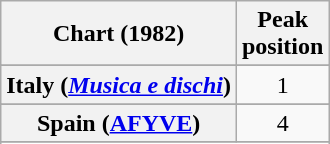<table class="wikitable sortable plainrowheaders" style="text-align:center">
<tr>
<th scope="col">Chart (1982)</th>
<th scope="col">Peak<br>position</th>
</tr>
<tr>
</tr>
<tr>
</tr>
<tr>
</tr>
<tr>
<th scope="row">Italy (<em><a href='#'>Musica e dischi</a></em>)</th>
<td>1</td>
</tr>
<tr>
</tr>
<tr>
<th scope="row">Spain (<a href='#'>AFYVE</a>)</th>
<td align="center">4</td>
</tr>
<tr>
</tr>
<tr>
</tr>
<tr>
</tr>
</table>
